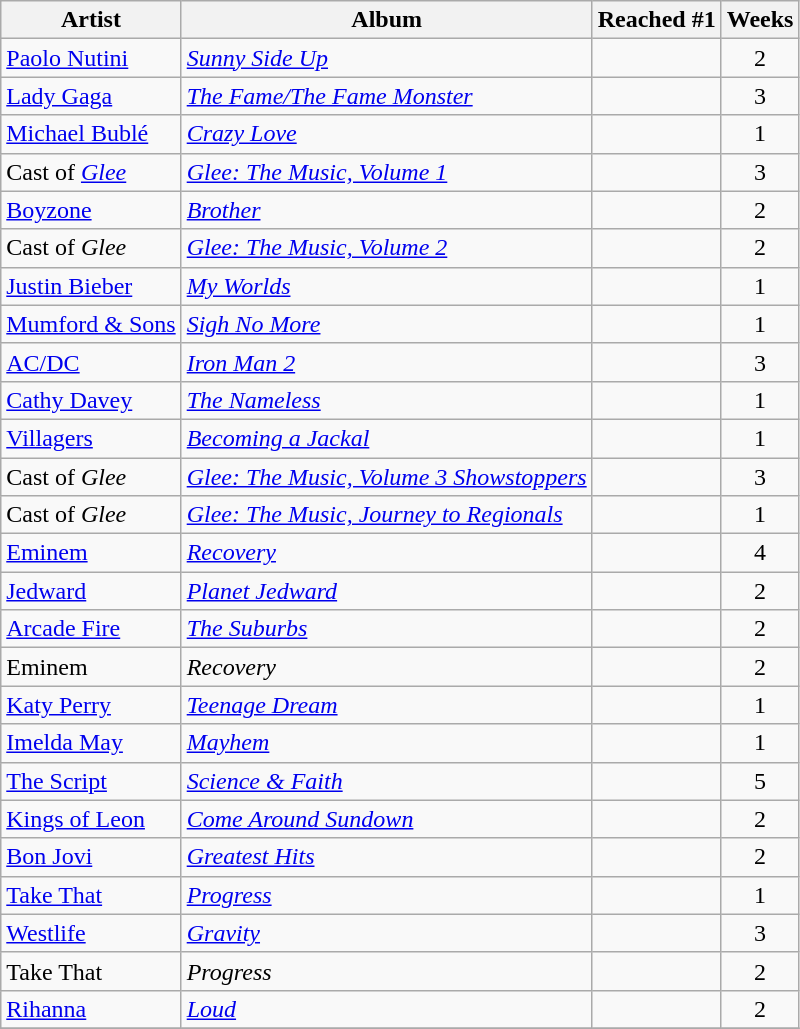<table class="sortable wikitable">
<tr>
<th>Artist</th>
<th>Album</th>
<th>Reached #1</th>
<th>Weeks</th>
</tr>
<tr>
<td><a href='#'>Paolo Nutini</a></td>
<td><em><a href='#'>Sunny Side Up</a></em></td>
<td></td>
<td align="center">2</td>
</tr>
<tr>
<td><a href='#'>Lady Gaga</a></td>
<td><em><a href='#'>The Fame/The Fame Monster</a></em></td>
<td></td>
<td align="center">3</td>
</tr>
<tr>
<td><a href='#'>Michael Bublé</a></td>
<td><em><a href='#'>Crazy Love</a></em></td>
<td></td>
<td align="center">1</td>
</tr>
<tr>
<td>Cast of <em><a href='#'>Glee</a></em></td>
<td><em><a href='#'>Glee: The Music, Volume 1</a></em></td>
<td></td>
<td align="center">3</td>
</tr>
<tr>
<td><a href='#'>Boyzone</a></td>
<td><em><a href='#'>Brother</a></em></td>
<td></td>
<td align="center">2</td>
</tr>
<tr>
<td>Cast of <em>Glee</em></td>
<td><em><a href='#'>Glee: The Music, Volume 2</a></em></td>
<td></td>
<td align="center">2</td>
</tr>
<tr>
<td><a href='#'>Justin Bieber</a></td>
<td><em><a href='#'>My Worlds</a></em></td>
<td></td>
<td align="center">1</td>
</tr>
<tr>
<td><a href='#'>Mumford & Sons</a></td>
<td><em><a href='#'>Sigh No More</a></em></td>
<td></td>
<td align="center">1</td>
</tr>
<tr>
<td><a href='#'>AC/DC</a></td>
<td><em><a href='#'>Iron Man 2</a></em></td>
<td></td>
<td align="center">3</td>
</tr>
<tr>
<td><a href='#'>Cathy Davey</a></td>
<td><em><a href='#'>The Nameless</a></em></td>
<td></td>
<td align="center">1</td>
</tr>
<tr>
<td><a href='#'>Villagers</a></td>
<td><em><a href='#'>Becoming a Jackal</a></em></td>
<td></td>
<td align="center">1</td>
</tr>
<tr>
<td>Cast of <em>Glee</em></td>
<td><em><a href='#'>Glee: The Music, Volume 3 Showstoppers</a></em></td>
<td></td>
<td align="center">3</td>
</tr>
<tr>
<td>Cast of <em>Glee</em></td>
<td><em><a href='#'>Glee: The Music, Journey to Regionals</a></em></td>
<td></td>
<td align="center">1</td>
</tr>
<tr>
<td><a href='#'>Eminem</a></td>
<td><em><a href='#'>Recovery</a></em></td>
<td></td>
<td align="center">4</td>
</tr>
<tr>
<td><a href='#'>Jedward</a></td>
<td><em><a href='#'>Planet Jedward</a></em></td>
<td></td>
<td align="center">2</td>
</tr>
<tr>
<td><a href='#'>Arcade Fire</a></td>
<td><em><a href='#'>The Suburbs</a></em></td>
<td></td>
<td align="center">2</td>
</tr>
<tr>
<td>Eminem</td>
<td><em>Recovery</em></td>
<td></td>
<td align="center">2</td>
</tr>
<tr>
<td><a href='#'>Katy Perry</a></td>
<td><em><a href='#'>Teenage Dream</a></em></td>
<td></td>
<td align="center">1</td>
</tr>
<tr>
<td><a href='#'>Imelda May</a></td>
<td><em><a href='#'>Mayhem</a></em></td>
<td></td>
<td align="center">1</td>
</tr>
<tr>
<td><a href='#'>The Script</a></td>
<td><em><a href='#'>Science & Faith</a></em></td>
<td></td>
<td align="center">5</td>
</tr>
<tr>
<td><a href='#'>Kings of Leon</a></td>
<td><em><a href='#'>Come Around Sundown</a></em></td>
<td></td>
<td align="center">2</td>
</tr>
<tr>
<td><a href='#'>Bon Jovi</a></td>
<td><em><a href='#'>Greatest Hits</a></em></td>
<td></td>
<td align="center">2</td>
</tr>
<tr>
<td><a href='#'>Take That</a></td>
<td><em><a href='#'>Progress</a></em></td>
<td></td>
<td align="center">1</td>
</tr>
<tr>
<td><a href='#'>Westlife</a></td>
<td><em><a href='#'>Gravity</a></em></td>
<td></td>
<td align="center">3</td>
</tr>
<tr>
<td>Take That</td>
<td><em>Progress</em></td>
<td></td>
<td align="center">2</td>
</tr>
<tr>
<td><a href='#'>Rihanna</a></td>
<td><em><a href='#'>Loud</a></em></td>
<td></td>
<td align="center">2</td>
</tr>
<tr>
</tr>
</table>
